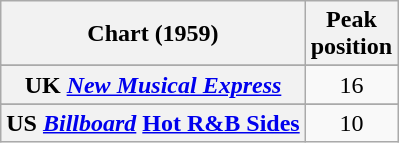<table class="wikitable sortable plainrowheaders">
<tr>
<th>Chart (1959)</th>
<th>Peak<br>position</th>
</tr>
<tr>
</tr>
<tr>
</tr>
<tr>
<th scope="row">UK <em><a href='#'>New Musical Express</a></em></th>
<td style="text-align:center;">16</td>
</tr>
<tr>
</tr>
<tr>
<th scope="row">US <em><a href='#'>Billboard</a></em> <a href='#'>Hot R&B Sides</a></th>
<td style="text-align:center;">10</td>
</tr>
</table>
